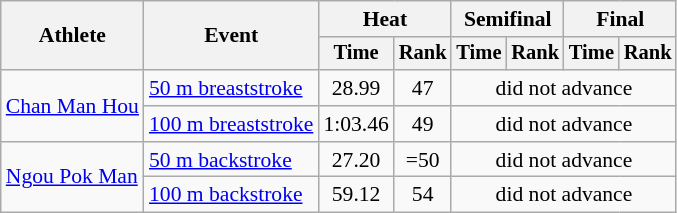<table class=wikitable style="font-size:90%">
<tr>
<th rowspan="2">Athlete</th>
<th rowspan="2">Event</th>
<th colspan="2">Heat</th>
<th colspan="2">Semifinal</th>
<th colspan="2">Final</th>
</tr>
<tr style="font-size:95%">
<th>Time</th>
<th>Rank</th>
<th>Time</th>
<th>Rank</th>
<th>Time</th>
<th>Rank</th>
</tr>
<tr align=center>
<td align=left rowspan=2><a href='#'>Chan Man Hou</a></td>
<td align=left><a href='#'>50 m breaststroke</a></td>
<td>28.99</td>
<td>47</td>
<td colspan=4>did not advance</td>
</tr>
<tr align=center>
<td align=left><a href='#'>100 m breaststroke</a></td>
<td>1:03.46</td>
<td>49</td>
<td colspan=4>did not advance</td>
</tr>
<tr align=center>
<td align=left rowspan=2><a href='#'>Ngou Pok Man</a></td>
<td align=left><a href='#'>50 m backstroke</a></td>
<td>27.20</td>
<td>=50</td>
<td colspan=4>did not advance</td>
</tr>
<tr align=center>
<td align=left><a href='#'>100 m backstroke</a></td>
<td>59.12</td>
<td>54</td>
<td colspan=4>did not advance</td>
</tr>
</table>
